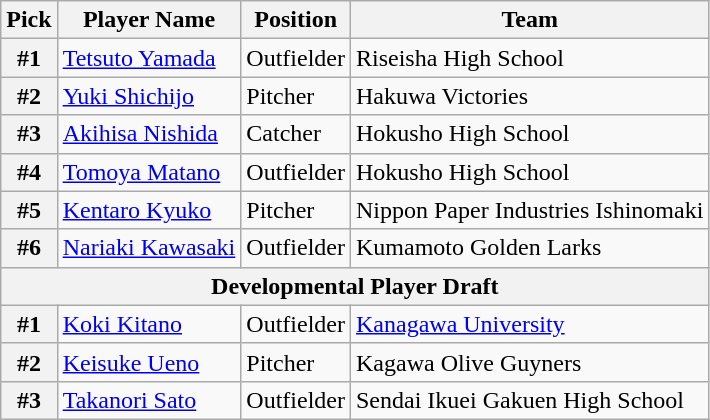<table class="wikitable">
<tr>
<th>Pick</th>
<th>Player Name</th>
<th>Position</th>
<th>Team</th>
</tr>
<tr>
<th>#1</th>
<td><a href='#'>Tetsuto Yamada</a></td>
<td>Outfielder</td>
<td>Riseisha High School</td>
</tr>
<tr>
<th>#2</th>
<td><a href='#'>Yuki Shichijo</a></td>
<td>Pitcher</td>
<td>Hakuwa Victories</td>
</tr>
<tr>
<th>#3</th>
<td><a href='#'>Akihisa Nishida</a></td>
<td>Catcher</td>
<td>Hokusho High School</td>
</tr>
<tr>
<th>#4</th>
<td><a href='#'>Tomoya Matano</a></td>
<td>Outfielder</td>
<td>Hokusho High School</td>
</tr>
<tr>
<th>#5</th>
<td><a href='#'>Kentaro Kyuko</a></td>
<td>Pitcher</td>
<td>Nippon Paper Industries Ishinomaki</td>
</tr>
<tr>
<th>#6</th>
<td><a href='#'>Nariaki Kawasaki</a></td>
<td>Outfielder</td>
<td>Kumamoto Golden Larks</td>
</tr>
<tr>
<th colspan="5">Developmental Player Draft</th>
</tr>
<tr>
<th>#1</th>
<td><a href='#'>Koki Kitano</a></td>
<td>Outfielder</td>
<td><a href='#'>Kanagawa University</a></td>
</tr>
<tr>
<th>#2</th>
<td><a href='#'>Keisuke Ueno</a></td>
<td>Pitcher</td>
<td>Kagawa Olive Guyners</td>
</tr>
<tr>
<th>#3</th>
<td><a href='#'>Takanori Sato</a></td>
<td>Outfielder</td>
<td>Sendai Ikuei Gakuen High School</td>
</tr>
</table>
